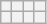<table class="wikitable">
<tr>
<th style="width:25%;"></th>
<th style="width:25%;"></th>
<th style="width:25%;"></th>
<th style="width:25%;"></th>
</tr>
<tr>
<th style="width:25%;"></th>
<th style="width:25%;"></th>
<th style="width:25%;"></th>
<th style="width:25%;"></th>
</tr>
</table>
